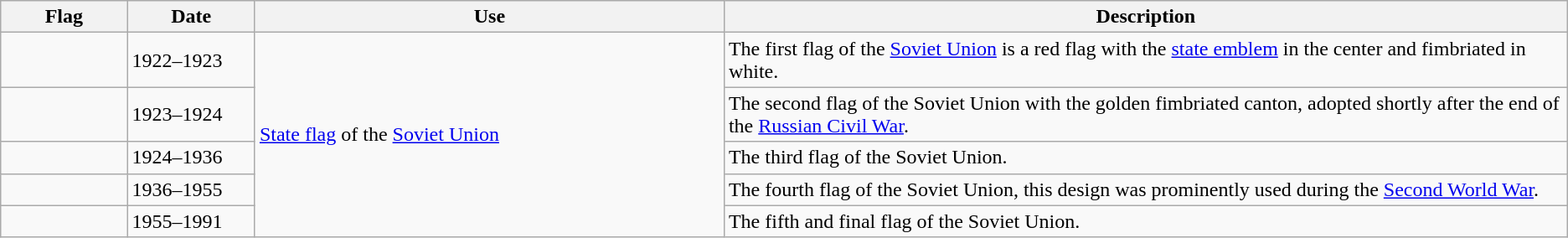<table class="wikitable">
<tr>
<th width="100">Flag</th>
<th width="100">Date</th>
<th width="400">Use</th>
<th width="725">Description</th>
</tr>
<tr>
<td></td>
<td>1922–1923</td>
<td rowspan="5"><a href='#'>State flag</a> of the <a href='#'>Soviet Union</a></td>
<td>The first flag of the <a href='#'>Soviet Union</a> is a red flag with the <a href='#'>state emblem</a> in the center and fimbriated in white.</td>
</tr>
<tr>
<td></td>
<td>1923–1924</td>
<td>The second flag of the Soviet Union with the golden fimbriated canton, adopted shortly after the end of the <a href='#'>Russian Civil War</a>.</td>
</tr>
<tr>
<td></td>
<td>1924–1936</td>
<td>The third flag of the Soviet Union.</td>
</tr>
<tr>
<td></td>
<td>1936–1955</td>
<td>The fourth flag of the Soviet Union, this design was prominently used during the <a href='#'>Second World War</a>.</td>
</tr>
<tr>
<td></td>
<td>1955–1991</td>
<td>The fifth and final flag of the Soviet Union.</td>
</tr>
</table>
